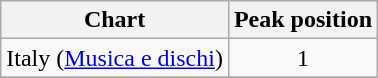<table class="wikitable sortable">
<tr>
<th align="left">Chart</th>
<th align="left">Peak position</th>
</tr>
<tr>
<td align="left">Italy (<a href='#'>Musica e dischi</a>)</td>
<td align="center">1</td>
</tr>
<tr>
</tr>
</table>
